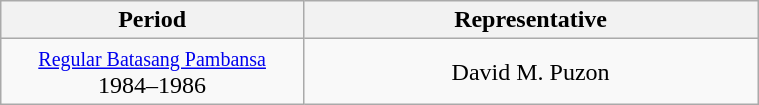<table class="wikitable" style="text-align:center; width:40%;">
<tr>
<th width=40%>Period</th>
<th>Representative</th>
</tr>
<tr>
<td><small><a href='#'>Regular Batasang Pambansa</a></small><br>1984–1986</td>
<td>David M. Puzon</td>
</tr>
</table>
